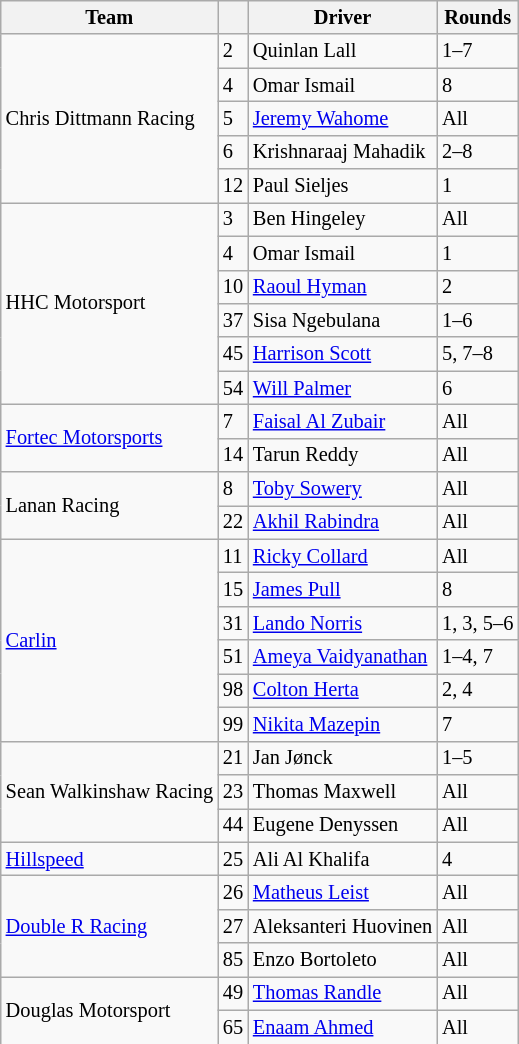<table class="wikitable" style="font-size: 85%;">
<tr>
<th>Team</th>
<th></th>
<th>Driver</th>
<th>Rounds</th>
</tr>
<tr>
<td rowspan=5>Chris Dittmann Racing</td>
<td>2</td>
<td> Quinlan Lall</td>
<td>1–7</td>
</tr>
<tr>
<td>4</td>
<td> Omar Ismail</td>
<td>8</td>
</tr>
<tr>
<td>5</td>
<td> <a href='#'>Jeremy Wahome</a></td>
<td>All</td>
</tr>
<tr>
<td>6</td>
<td> Krishnaraaj Mahadik</td>
<td>2–8</td>
</tr>
<tr>
<td>12</td>
<td> Paul Sieljes</td>
<td>1</td>
</tr>
<tr>
<td rowspan=6>HHC Motorsport</td>
<td>3</td>
<td> Ben Hingeley</td>
<td>All</td>
</tr>
<tr>
<td>4</td>
<td> Omar Ismail</td>
<td>1</td>
</tr>
<tr>
<td>10</td>
<td> <a href='#'>Raoul Hyman</a></td>
<td>2</td>
</tr>
<tr>
<td>37</td>
<td> Sisa Ngebulana</td>
<td>1–6</td>
</tr>
<tr>
<td>45</td>
<td> <a href='#'>Harrison Scott</a></td>
<td>5, 7–8</td>
</tr>
<tr>
<td>54</td>
<td> <a href='#'>Will Palmer</a></td>
<td>6</td>
</tr>
<tr>
<td rowspan=2><a href='#'>Fortec Motorsports</a></td>
<td>7</td>
<td> <a href='#'>Faisal Al Zubair</a></td>
<td>All</td>
</tr>
<tr>
<td>14</td>
<td> Tarun Reddy</td>
<td>All</td>
</tr>
<tr>
<td rowspan=2>Lanan Racing</td>
<td>8</td>
<td> <a href='#'>Toby Sowery</a></td>
<td>All</td>
</tr>
<tr>
<td>22</td>
<td> <a href='#'>Akhil Rabindra</a></td>
<td>All</td>
</tr>
<tr>
<td rowspan=6><a href='#'>Carlin</a></td>
<td>11</td>
<td> <a href='#'>Ricky Collard</a></td>
<td>All</td>
</tr>
<tr>
<td>15</td>
<td> <a href='#'>James Pull</a></td>
<td>8</td>
</tr>
<tr>
<td>31</td>
<td> <a href='#'>Lando Norris</a></td>
<td>1, 3, 5–6</td>
</tr>
<tr>
<td>51</td>
<td> <a href='#'>Ameya Vaidyanathan</a></td>
<td>1–4, 7</td>
</tr>
<tr>
<td>98</td>
<td> <a href='#'>Colton Herta</a></td>
<td>2, 4</td>
</tr>
<tr>
<td>99</td>
<td> <a href='#'>Nikita Mazepin</a></td>
<td>7</td>
</tr>
<tr>
<td rowspan=3>Sean Walkinshaw Racing</td>
<td>21</td>
<td> Jan Jønck</td>
<td>1–5</td>
</tr>
<tr>
<td>23</td>
<td> Thomas Maxwell</td>
<td>All</td>
</tr>
<tr>
<td>44</td>
<td> Eugene Denyssen</td>
<td>All</td>
</tr>
<tr>
<td><a href='#'>Hillspeed</a></td>
<td>25</td>
<td> Ali Al Khalifa</td>
<td>4</td>
</tr>
<tr>
<td rowspan=3><a href='#'>Double R Racing</a></td>
<td>26</td>
<td> <a href='#'>Matheus Leist</a></td>
<td>All</td>
</tr>
<tr>
<td>27</td>
<td nowrap> Aleksanteri Huovinen</td>
<td>All</td>
</tr>
<tr>
<td>85</td>
<td> Enzo Bortoleto</td>
<td>All</td>
</tr>
<tr>
<td rowspan=2>Douglas Motorsport</td>
<td>49</td>
<td> <a href='#'>Thomas Randle</a></td>
<td>All</td>
</tr>
<tr>
<td>65</td>
<td> <a href='#'>Enaam Ahmed</a></td>
<td>All</td>
</tr>
</table>
